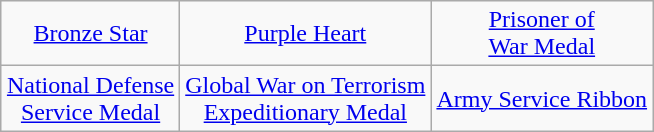<table class="wikitable" style="margin:1em auto; text-align:center;">
<tr>
<td><a href='#'>Bronze Star</a></td>
<td><a href='#'>Purple Heart</a></td>
<td><a href='#'>Prisoner of<br>War Medal</a></td>
</tr>
<tr>
<td><a href='#'>National Defense<br>Service Medal</a></td>
<td><a href='#'>Global War on Terrorism<br>Expeditionary Medal</a></td>
<td><a href='#'>Army Service Ribbon</a></td>
</tr>
</table>
